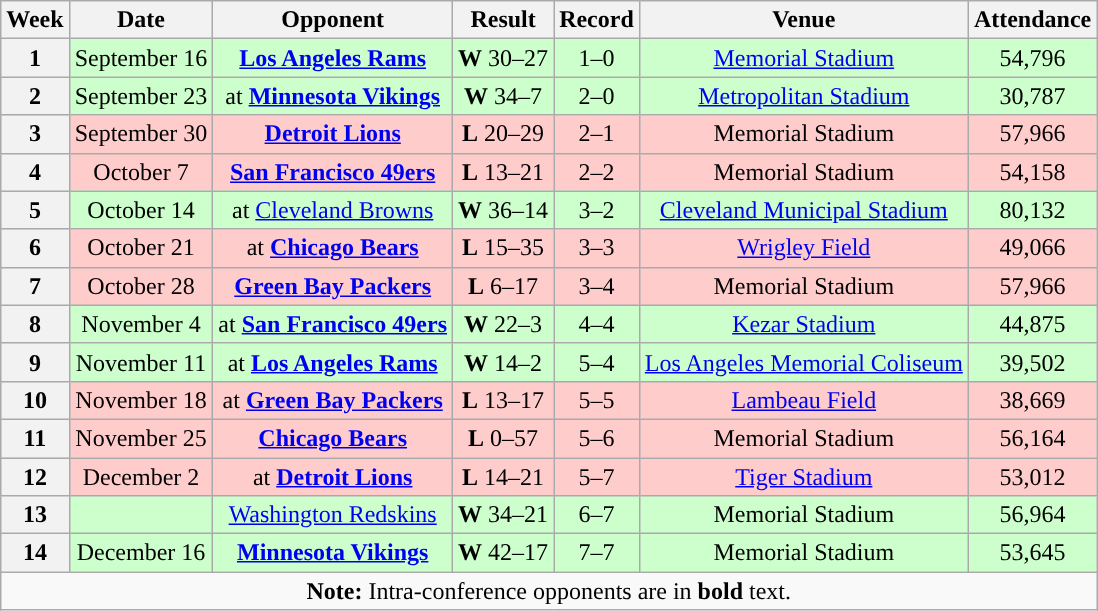<table class="wikitable" style="text-align:center">
<tr>
<th>Week</th>
<th>Date</th>
<th>Opponent</th>
<th>Result</th>
<th>Record</th>
<th>Venue</th>
<th>Attendance</th>
</tr>
<tr style="background:#cfc">
<th>1</th>
<td>September 16</td>
<td><strong><a href='#'>Los Angeles Rams</a></strong></td>
<td><strong>W</strong> 30–27</td>
<td>1–0</td>
<td><a href='#'>Memorial Stadium</a></td>
<td>54,796</td>
</tr>
<tr style="background:#cfc">
<th>2</th>
<td>September 23</td>
<td>at <strong><a href='#'>Minnesota Vikings</a></strong></td>
<td><strong>W</strong> 34–7</td>
<td>2–0</td>
<td><a href='#'>Metropolitan Stadium</a></td>
<td>30,787</td>
</tr>
<tr style="background:#fcc">
<th>3</th>
<td>September 30</td>
<td><strong><a href='#'>Detroit Lions</a></strong></td>
<td><strong>L</strong> 20–29</td>
<td>2–1</td>
<td>Memorial Stadium</td>
<td>57,966</td>
</tr>
<tr style="background:#fcc">
<th>4</th>
<td>October 7</td>
<td><strong><a href='#'>San Francisco 49ers</a></strong></td>
<td><strong>L</strong> 13–21</td>
<td>2–2</td>
<td>Memorial Stadium</td>
<td>54,158</td>
</tr>
<tr style="background:#cfc">
<th>5</th>
<td>October 14</td>
<td>at <a href='#'>Cleveland Browns</a></td>
<td><strong>W</strong> 36–14</td>
<td>3–2</td>
<td><a href='#'>Cleveland Municipal Stadium</a></td>
<td>80,132</td>
</tr>
<tr style="background:#fcc">
<th>6</th>
<td>October 21</td>
<td>at <strong><a href='#'>Chicago Bears</a></strong></td>
<td><strong>L</strong> 15–35</td>
<td>3–3</td>
<td><a href='#'>Wrigley Field</a></td>
<td>49,066</td>
</tr>
<tr style="background:#fcc">
<th>7</th>
<td>October 28</td>
<td><strong><a href='#'>Green Bay Packers</a></strong></td>
<td><strong>L</strong> 6–17</td>
<td>3–4</td>
<td>Memorial Stadium</td>
<td>57,966</td>
</tr>
<tr style="background:#cfc">
<th>8</th>
<td>November 4</td>
<td>at <strong><a href='#'>San Francisco 49ers</a></strong></td>
<td><strong>W</strong> 22–3</td>
<td>4–4</td>
<td><a href='#'>Kezar Stadium</a></td>
<td>44,875</td>
</tr>
<tr style="background:#cfc">
<th>9</th>
<td>November 11</td>
<td>at <strong><a href='#'>Los Angeles Rams</a></strong></td>
<td><strong>W</strong> 14–2</td>
<td>5–4</td>
<td><a href='#'>Los Angeles Memorial Coliseum</a></td>
<td>39,502</td>
</tr>
<tr style="background:#fcc">
<th>10</th>
<td>November 18</td>
<td>at <strong><a href='#'>Green Bay Packers</a></strong></td>
<td><strong>L</strong> 13–17</td>
<td>5–5</td>
<td><a href='#'>Lambeau Field</a></td>
<td>38,669</td>
</tr>
<tr style="background:#fcc">
<th>11</th>
<td>November 25</td>
<td><strong><a href='#'>Chicago Bears</a></strong></td>
<td><strong>L</strong> 0–57</td>
<td>5–6</td>
<td>Memorial Stadium</td>
<td>56,164</td>
</tr>
<tr style="background:#fcc">
<th>12</th>
<td>December 2</td>
<td>at <strong><a href='#'>Detroit Lions</a></strong></td>
<td><strong>L</strong> 14–21</td>
<td>5–7</td>
<td><a href='#'>Tiger Stadium</a></td>
<td>53,012</td>
</tr>
<tr style="background:#cfc">
<th>13</th>
<td></td>
<td><a href='#'>Washington Redskins</a></td>
<td><strong>W</strong> 34–21</td>
<td>6–7</td>
<td>Memorial Stadium</td>
<td>56,964</td>
</tr>
<tr style="background:#cfc">
<th>14</th>
<td>December 16</td>
<td><strong><a href='#'>Minnesota Vikings</a></strong></td>
<td><strong>W</strong> 42–17</td>
<td>7–7</td>
<td>Memorial Stadium</td>
<td>53,645</td>
</tr>
<tr>
<td colspan="8"><strong>Note:</strong> Intra-conference opponents are in <strong>bold</strong> text.</td>
</tr>
</table>
